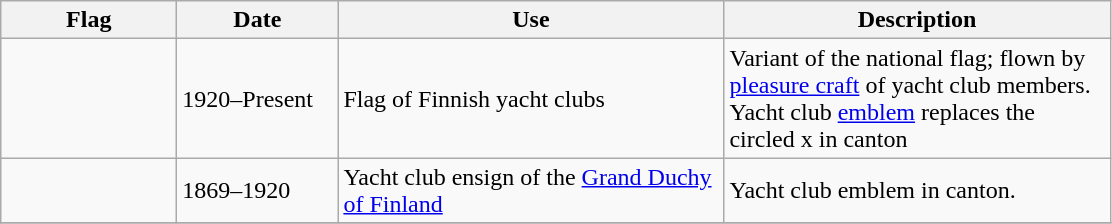<table class="wikitable">
<tr>
<th style="width:110px;">Flag</th>
<th style="width:100px;">Date</th>
<th style="width:250px;">Use</th>
<th style="width:250px;">Description</th>
</tr>
<tr>
<td></td>
<td>1920–Present</td>
<td>Flag of Finnish yacht clubs</td>
<td>Variant of the national flag; flown by <a href='#'>pleasure craft</a> of yacht club members. Yacht club <a href='#'>emblem</a> replaces the circled x in canton</td>
</tr>
<tr>
<td></td>
<td>1869–1920</td>
<td>Yacht club ensign of the <a href='#'>Grand Duchy of Finland</a></td>
<td>Yacht club emblem in canton.</td>
</tr>
<tr>
</tr>
</table>
